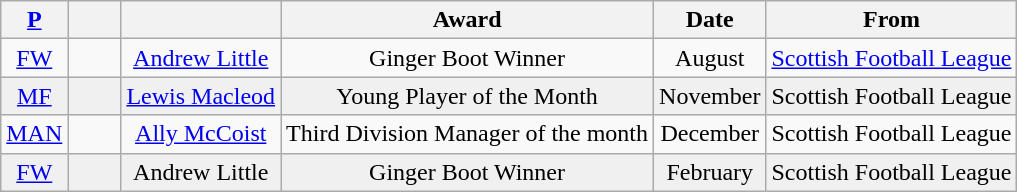<table class="wikitable sortable" style="text-align: center;">
<tr>
<th width=28><a href='#'>P</a><br></th>
<th width=28><br></th>
<th><br></th>
<th>Award</th>
<th>Date</th>
<th>From</th>
</tr>
<tr>
<td><a href='#'>FW</a></td>
<td></td>
<td><a href='#'>Andrew Little</a></td>
<td>Ginger Boot Winner</td>
<td>August</td>
<td><a href='#'>Scottish Football League</a></td>
</tr>
<tr bgcolor = "#F0F0F0">
<td><a href='#'>MF</a></td>
<td></td>
<td><a href='#'>Lewis Macleod</a></td>
<td>Young Player of the Month</td>
<td>November</td>
<td>Scottish Football League</td>
</tr>
<tr>
<td><a href='#'>MAN</a></td>
<td></td>
<td><a href='#'>Ally McCoist</a></td>
<td>Third Division Manager of the month</td>
<td>December</td>
<td>Scottish Football League</td>
</tr>
<tr bgcolor = "#F0F0F0">
<td><a href='#'>FW</a></td>
<td></td>
<td>Andrew Little</td>
<td>Ginger Boot Winner</td>
<td>February</td>
<td>Scottish Football League</td>
</tr>
</table>
